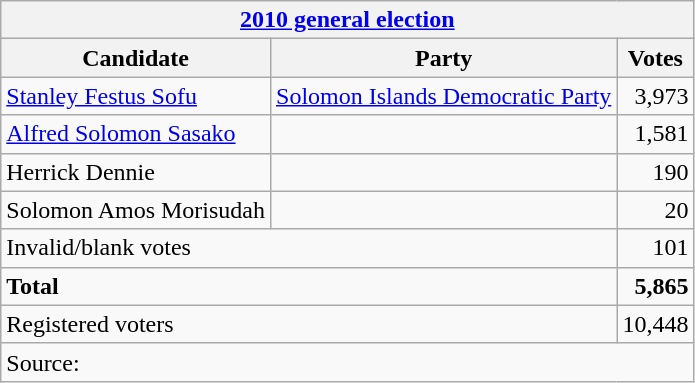<table class=wikitable style=text-align:left>
<tr>
<th colspan=3><a href='#'>2010 general election</a></th>
</tr>
<tr>
<th>Candidate</th>
<th>Party</th>
<th>Votes</th>
</tr>
<tr>
<td><a href='#'>Stanley Festus Sofu</a></td>
<td><a href='#'>Solomon Islands Democratic Party</a></td>
<td align=right>3,973</td>
</tr>
<tr>
<td><a href='#'>Alfred Solomon Sasako</a></td>
<td></td>
<td align=right>1,581</td>
</tr>
<tr>
<td>Herrick Dennie</td>
<td></td>
<td align=right>190</td>
</tr>
<tr>
<td>Solomon Amos Morisudah</td>
<td></td>
<td align=right>20</td>
</tr>
<tr>
<td colspan=2>Invalid/blank votes</td>
<td align=right>101</td>
</tr>
<tr>
<td colspan=2><strong>Total</strong></td>
<td align=right><strong>5,865</strong></td>
</tr>
<tr>
<td colspan=2>Registered voters</td>
<td align=right>10,448</td>
</tr>
<tr>
<td colspan=3>Source: </td>
</tr>
</table>
